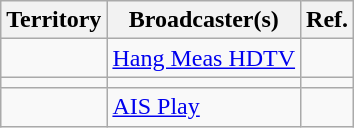<table class="wikitable sortable">
<tr>
<th>Territory</th>
<th>Broadcaster(s)</th>
<th>Ref.</th>
</tr>
<tr>
<td></td>
<td><a href='#'>Hang Meas HDTV</a></td>
<td></td>
</tr>
<tr>
<td></td>
<td></td>
<td></td>
</tr>
<tr>
<td></td>
<td><a href='#'>AIS Play</a></td>
<td></td>
</tr>
</table>
